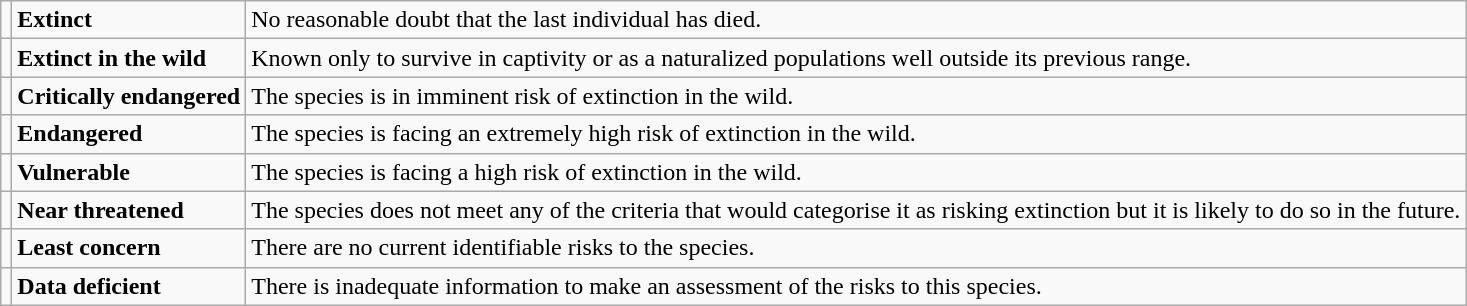<table class="wikitable" style="text-align:left">
<tr>
<td></td>
<td><strong>Extinct</strong></td>
<td>No reasonable doubt that the last individual has died.</td>
</tr>
<tr>
<td></td>
<td><strong>Extinct in the wild</strong></td>
<td>Known only to survive in captivity or as a naturalized populations well outside its previous range.</td>
</tr>
<tr>
<td></td>
<td><strong>Critically endangered</strong></td>
<td>The species is in imminent risk of extinction in the wild.</td>
</tr>
<tr>
<td></td>
<td><strong>Endangered</strong></td>
<td>The species is facing an extremely high risk of extinction in the wild.</td>
</tr>
<tr>
<td></td>
<td><strong>Vulnerable</strong></td>
<td>The species is facing a high risk of extinction in the wild.</td>
</tr>
<tr>
<td></td>
<td><strong>Near threatened</strong></td>
<td>The species does not meet any of the criteria that would categorise it as risking extinction but it is likely to do so in the future.</td>
</tr>
<tr>
<td></td>
<td><strong>Least concern</strong></td>
<td>There are no current identifiable risks to the species.</td>
</tr>
<tr>
<td></td>
<td><strong>Data deficient</strong></td>
<td>There is inadequate information to make an assessment of the risks to this species.</td>
</tr>
</table>
